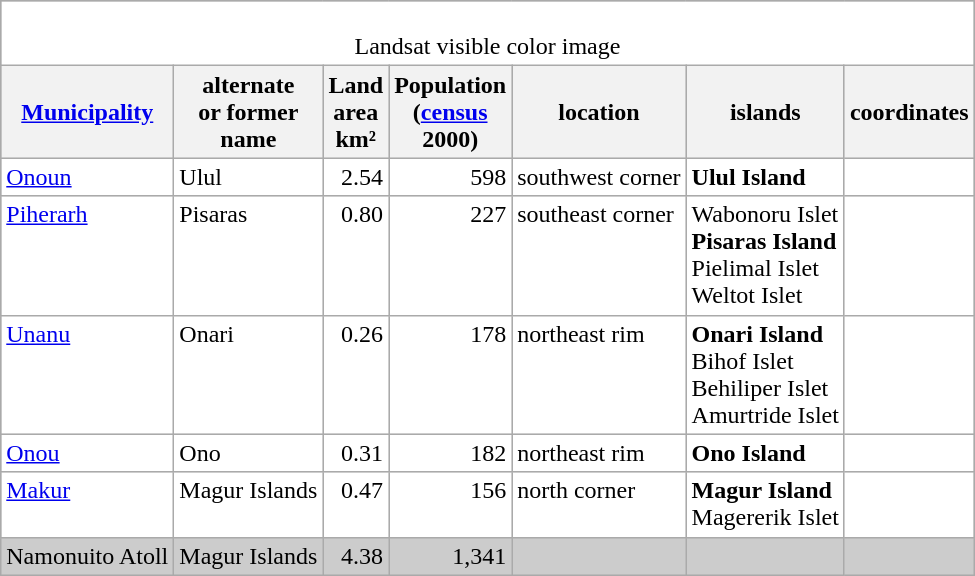<table class="wikitable" style="background: #CCC;">
<tr style="background: #FFF;">
<td colspan="9" align="center"><br>Landsat visible color image</td>
</tr>
<tr style="background: #CCC;">
<th><a href='#'>Municipality</a></th>
<th>alternate<br>or former<br>name</th>
<th>Land<br>area<br>km²</th>
<th>Population<br>(<a href='#'>census</a><br>2000)</th>
<th>location</th>
<th>islands</th>
<th>coordinates</th>
</tr>
<tr style="background: #FFF;">
<td style="text-align:left"><a href='#'>Onoun</a></td>
<td style="text-align:left">Ulul</td>
<td style="text-align:right">2.54</td>
<td style="text-align:right">598</td>
<td>southwest corner</td>
<td><strong>Ulul Island</strong></td>
<td></td>
</tr>
<tr style="background: #FFF;">
<td style="text-align:left"><a href='#'>Piherarh</a><br> <br> <br> </td>
<td style="text-align:left">Pisaras<br> <br> <br> </td>
<td style="text-align:right">0.80<br> <br> <br> </td>
<td style="text-align:right">227<br> <br><br> </td>
<td>southeast corner<br> <br> <br> </td>
<td>Wabonoru Islet<br><strong>Pisaras Island</strong><br>Pielimal Islet<br>Weltot Islet</td>
<td><br><br><br></td>
</tr>
<tr style="background: #FFF;">
<td style="text-align:left"><a href='#'>Unanu</a><br> <br> <br> </td>
<td style="text-align:left">Onari<br> <br> <br> </td>
<td style="text-align:right">0.26<br> <br> <br> </td>
<td style="text-align:right">178<br> <br> <br> </td>
<td>northeast rim<br> <br> <br> </td>
<td><strong>Onari Island</strong><br>Bihof Islet<br>Behiliper Islet<br>Amurtride Islet</td>
<td><br><br><br></td>
</tr>
<tr style="background: #FFF;">
<td style="text-align:left"><a href='#'>Onou</a></td>
<td style="text-align:left">Ono</td>
<td style="text-align:right">0.31</td>
<td style="text-align:right">182</td>
<td>northeast rim</td>
<td><strong>Ono Island</strong></td>
<td></td>
</tr>
<tr style="background: #FFF;">
<td style="text-align:left"><a href='#'>Makur</a><br> </td>
<td style="text-align:left">Magur Islands<br> </td>
<td style="text-align:right">0.47<br> </td>
<td style="text-align:right">156<br> </td>
<td>north corner<br> </td>
<td><strong>Magur Island</strong><br>Magererik Islet</td>
<td><br></td>
</tr>
<tr style="background: #CCCCCC;">
<td style="text-align:left">Namonuito Atoll</td>
<td style="text-align:left">Magur Islands</td>
<td style="text-align:right">4.38</td>
<td style="text-align:right">1,341</td>
<td> </td>
<td> </td>
<td></td>
</tr>
</table>
